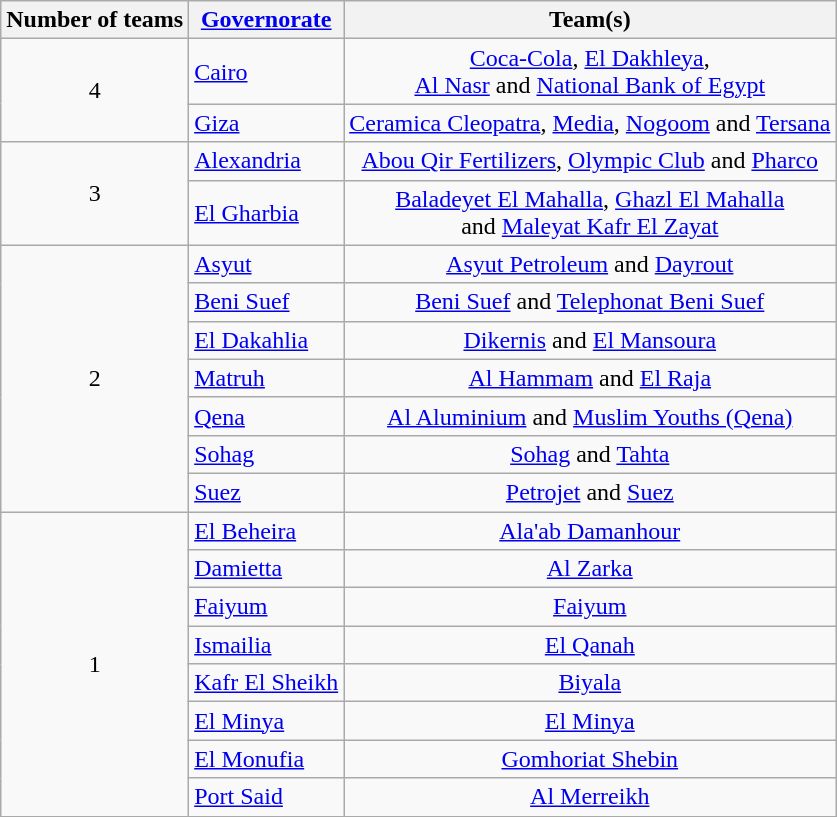<table class="wikitable" style="text-align:center">
<tr>
<th>Number of teams</th>
<th><a href='#'>Governorate</a></th>
<th>Team(s)</th>
</tr>
<tr>
<td rowspan=2>4</td>
<td align=left> <a href='#'>Cairo</a></td>
<td><a href='#'>Coca-Cola</a>, <a href='#'>El Dakhleya</a>,<br><a href='#'>Al Nasr</a> and <a href='#'>National Bank of Egypt</a></td>
</tr>
<tr>
<td align=left> <a href='#'>Giza</a></td>
<td><a href='#'>Ceramica Cleopatra</a>, <a href='#'>Media</a>, <a href='#'>Nogoom</a> and <a href='#'>Tersana</a></td>
</tr>
<tr>
<td rowspan=2>3</td>
<td align=left> <a href='#'>Alexandria</a></td>
<td><a href='#'>Abou Qir Fertilizers</a>, <a href='#'>Olympic Club</a> and <a href='#'>Pharco</a></td>
</tr>
<tr>
<td align=left> <a href='#'>El Gharbia</a></td>
<td><a href='#'>Baladeyet El Mahalla</a>, <a href='#'>Ghazl El Mahalla</a><br>and <a href='#'>Maleyat Kafr El Zayat</a></td>
</tr>
<tr>
<td rowspan=7>2</td>
<td align=left> <a href='#'>Asyut</a></td>
<td><a href='#'>Asyut Petroleum</a> and <a href='#'>Dayrout</a></td>
</tr>
<tr>
<td align=left> <a href='#'>Beni Suef</a></td>
<td><a href='#'>Beni Suef</a> and <a href='#'>Telephonat Beni Suef</a></td>
</tr>
<tr>
<td align=left> <a href='#'>El Dakahlia</a></td>
<td><a href='#'>Dikernis</a> and <a href='#'>El Mansoura</a></td>
</tr>
<tr>
<td align=left> <a href='#'>Matruh</a></td>
<td><a href='#'>Al Hammam</a> and <a href='#'>El Raja</a></td>
</tr>
<tr>
<td align=left> <a href='#'>Qena</a></td>
<td><a href='#'>Al Aluminium</a> and <a href='#'>Muslim Youths (Qena)</a></td>
</tr>
<tr>
<td align=left> <a href='#'>Sohag</a></td>
<td><a href='#'>Sohag</a> and <a href='#'>Tahta</a></td>
</tr>
<tr>
<td align=left> <a href='#'>Suez</a></td>
<td><a href='#'>Petrojet</a> and <a href='#'>Suez</a></td>
</tr>
<tr>
<td rowspan=8>1</td>
<td align=left> <a href='#'>El Beheira</a></td>
<td><a href='#'>Ala'ab Damanhour</a></td>
</tr>
<tr>
<td align=left> <a href='#'>Damietta</a></td>
<td><a href='#'>Al Zarka</a></td>
</tr>
<tr>
<td align=left> <a href='#'>Faiyum</a></td>
<td><a href='#'>Faiyum</a></td>
</tr>
<tr>
<td align=left> <a href='#'>Ismailia</a></td>
<td><a href='#'>El Qanah</a></td>
</tr>
<tr>
<td align=left> <a href='#'>Kafr El Sheikh</a></td>
<td><a href='#'>Biyala</a></td>
</tr>
<tr>
<td align=left> <a href='#'>El Minya</a></td>
<td><a href='#'>El Minya</a></td>
</tr>
<tr>
<td align=left> <a href='#'>El Monufia</a></td>
<td><a href='#'>Gomhoriat Shebin</a></td>
</tr>
<tr>
<td align=left> <a href='#'>Port Said</a></td>
<td><a href='#'>Al Merreikh</a></td>
</tr>
</table>
